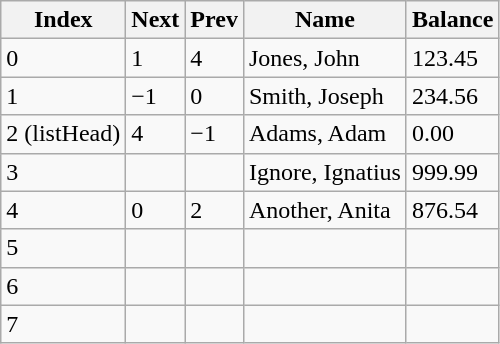<table class="wikitable">
<tr>
<th>Index</th>
<th>Next</th>
<th>Prev</th>
<th>Name</th>
<th>Balance</th>
</tr>
<tr>
<td>0</td>
<td>1</td>
<td>4</td>
<td>Jones, John</td>
<td>123.45</td>
</tr>
<tr>
<td>1</td>
<td>−1</td>
<td>0</td>
<td>Smith, Joseph</td>
<td>234.56</td>
</tr>
<tr>
<td>2 (listHead)</td>
<td>4</td>
<td>−1</td>
<td>Adams, Adam</td>
<td>0.00</td>
</tr>
<tr>
<td>3</td>
<td></td>
<td></td>
<td>Ignore, Ignatius</td>
<td>999.99</td>
</tr>
<tr>
<td>4</td>
<td>0</td>
<td>2</td>
<td>Another, Anita</td>
<td>876.54</td>
</tr>
<tr>
<td>5</td>
<td></td>
<td></td>
<td></td>
<td></td>
</tr>
<tr>
<td>6</td>
<td></td>
<td></td>
<td></td>
<td></td>
</tr>
<tr>
<td>7</td>
<td></td>
<td></td>
<td></td>
<td></td>
</tr>
</table>
